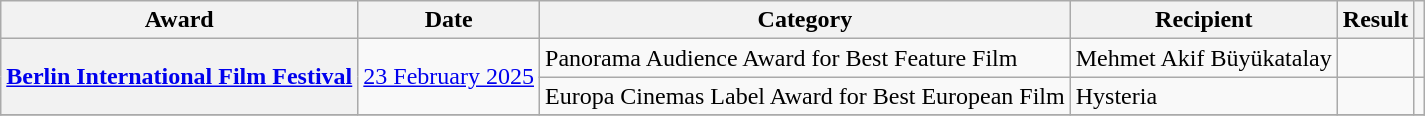<table class="wikitable sortable plainrowheaders">
<tr>
<th>Award</th>
<th>Date</th>
<th>Category</th>
<th>Recipient</th>
<th>Result</th>
<th></th>
</tr>
<tr>
<th scope="row" rowspan="2"><a href='#'>Berlin International Film Festival</a></th>
<td rowspan="2"><a href='#'>23 February 2025</a></td>
<td>Panorama Audience Award for Best Feature Film</td>
<td>Mehmet Akif Büyükatalay</td>
<td></td>
<td align="center" rowspan="1"></td>
</tr>
<tr>
<td>Europa Cinemas Label Award for Best European Film</td>
<td>Hysteria</td>
<td></td>
<td align="center" rowspan="1"></td>
</tr>
<tr>
</tr>
</table>
